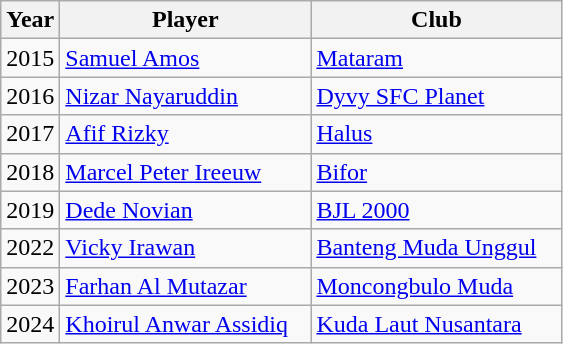<table class="wikitable">
<tr>
<th>Year</th>
<th width=160>Player</th>
<th width=160>Club</th>
</tr>
<tr>
<td>2015</td>
<td><a href='#'>Samuel Amos</a></td>
<td><a href='#'>Mataram</a></td>
</tr>
<tr>
<td>2016</td>
<td><a href='#'>Nizar Nayaruddin</a></td>
<td><a href='#'>Dyvy SFC Planet</a></td>
</tr>
<tr>
<td>2017</td>
<td><a href='#'>Afif Rizky</a></td>
<td><a href='#'>Halus</a></td>
</tr>
<tr>
<td>2018</td>
<td><a href='#'>Marcel Peter Ireeuw</a></td>
<td><a href='#'>Bifor</a></td>
</tr>
<tr>
<td>2019</td>
<td><a href='#'>Dede Novian</a></td>
<td><a href='#'>BJL 2000</a></td>
</tr>
<tr>
<td>2022</td>
<td><a href='#'>Vicky Irawan</a></td>
<td><a href='#'>Banteng Muda Unggul</a></td>
</tr>
<tr>
<td>2023</td>
<td><a href='#'>Farhan Al Mutazar</a></td>
<td><a href='#'>Moncongbulo Muda</a></td>
</tr>
<tr>
<td>2024</td>
<td><a href='#'>Khoirul Anwar Assidiq</a></td>
<td><a href='#'>Kuda Laut Nusantara</a></td>
</tr>
</table>
